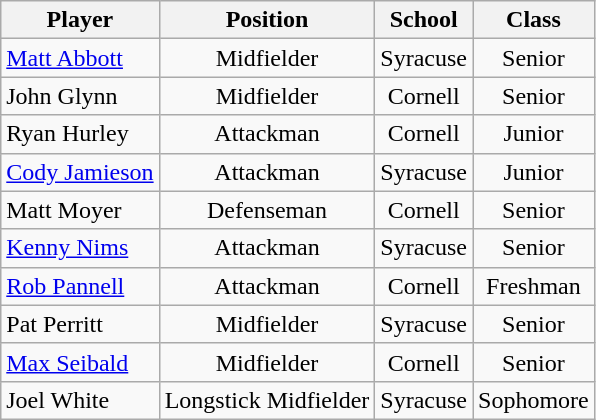<table class="wikitable" style="text-align:center">
<tr>
<th>Player</th>
<th>Position</th>
<th>School</th>
<th>Class</th>
</tr>
<tr>
<td align=left><a href='#'>Matt Abbott</a></td>
<td>Midfielder</td>
<td>Syracuse</td>
<td>Senior</td>
</tr>
<tr>
<td align=left>John Glynn</td>
<td>Midfielder</td>
<td>Cornell</td>
<td>Senior</td>
</tr>
<tr>
<td align=left>Ryan Hurley</td>
<td>Attackman</td>
<td>Cornell</td>
<td>Junior</td>
</tr>
<tr>
<td align=left><a href='#'>Cody Jamieson</a></td>
<td>Attackman</td>
<td>Syracuse</td>
<td>Junior</td>
</tr>
<tr>
<td align=left>Matt Moyer</td>
<td>Defenseman</td>
<td>Cornell</td>
<td>Senior</td>
</tr>
<tr>
<td align=left><a href='#'>Kenny Nims</a></td>
<td>Attackman</td>
<td>Syracuse</td>
<td>Senior</td>
</tr>
<tr>
<td align=left><a href='#'>Rob Pannell</a></td>
<td>Attackman</td>
<td>Cornell</td>
<td>Freshman</td>
</tr>
<tr>
<td align=left>Pat Perritt</td>
<td>Midfielder</td>
<td>Syracuse</td>
<td>Senior</td>
</tr>
<tr>
<td align=left><a href='#'>Max Seibald</a></td>
<td>Midfielder</td>
<td>Cornell</td>
<td>Senior</td>
</tr>
<tr>
<td align=left>Joel White</td>
<td>Longstick Midfielder</td>
<td>Syracuse</td>
<td>Sophomore</td>
</tr>
</table>
